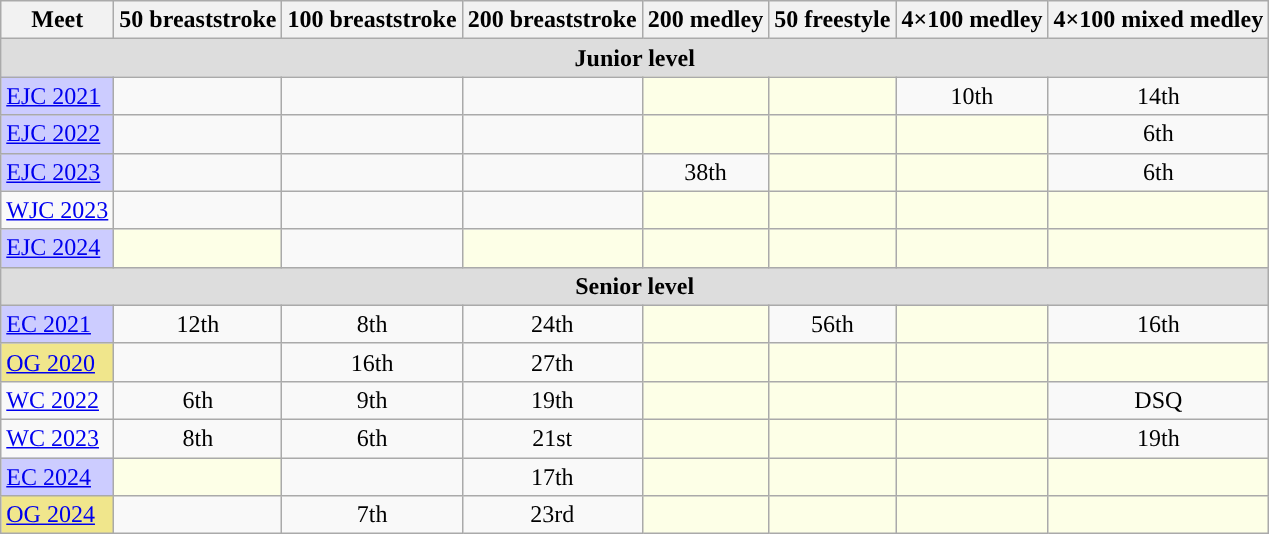<table class="sortable wikitable">
<tr>
<th>Meet</th>
<th class="unsortable">50 breaststroke</th>
<th class="unsortable">100 breaststroke</th>
<th class="unsortable">200 breaststroke</th>
<th class="unsortable">200 medley</th>
<th class="unsortable">50 freestyle</th>
<th class="unsortable">4×100 medley</th>
<th class="unsortable">4×100 mixed medley</th>
</tr>
<tr bgcolor="#DDDDDD">
<td colspan="8" align="center"><strong>Junior level</strong></td>
</tr>
<tr>
<td style="background:#ccccff"><a href='#'>EJC 2021</a></td>
<td align="center"></td>
<td align="center"></td>
<td align="center"></td>
<td style="background:#fdffe7"></td>
<td style="background:#fdffe7"></td>
<td align="center">10th</td>
<td align="center">14th</td>
</tr>
<tr>
<td style="background:#ccccff"><a href='#'>EJC 2022</a></td>
<td align="center"></td>
<td align="center"></td>
<td align="center"></td>
<td style="background:#fdffe7"></td>
<td style="background:#fdffe7"></td>
<td style="background:#fdffe7"></td>
<td align="center">6th</td>
</tr>
<tr>
<td style="background:#ccccff"><a href='#'>EJC 2023</a></td>
<td align="center"></td>
<td align="center"></td>
<td align="center"></td>
<td align="center">38th</td>
<td style="background:#fdffe7"></td>
<td style="background:#fdffe7"></td>
<td align="center">6th</td>
</tr>
<tr>
<td><a href='#'>WJC 2023</a></td>
<td align="center"></td>
<td align="center"></td>
<td align="center"></td>
<td style="background:#fdffe7"></td>
<td style="background:#fdffe7"></td>
<td style="background:#fdffe7"></td>
<td style="background:#fdffe7"></td>
</tr>
<tr>
<td style="background:#ccccff"><a href='#'>EJC 2024</a></td>
<td style="background:#fdffe7"></td>
<td align="center"></td>
<td style="background:#fdffe7"></td>
<td style="background:#fdffe7"></td>
<td style="background:#fdffe7"></td>
<td style="background:#fdffe7"></td>
<td style="background:#fdffe7"></td>
</tr>
<tr bgcolor="#DDDDDD">
<td colspan="9" align="center"><strong>Senior level</strong></td>
</tr>
<tr>
<td style="background:#ccccff"><a href='#'>EC 2021</a></td>
<td align="center">12th</td>
<td align="center">8th</td>
<td align="center">24th</td>
<td style="background:#fdffe7"></td>
<td align="center">56th</td>
<td style="background:#fdffe7"></td>
<td align="center">16th</td>
</tr>
<tr>
<td style="background:#f0e68c"><a href='#'>OG 2020</a></td>
<td></td>
<td align="center">16th</td>
<td align="center">27th</td>
<td style="background:#fdffe7"></td>
<td style="background:#fdffe7"></td>
<td style="background:#fdffe7"></td>
<td style="background:#fdffe7"></td>
</tr>
<tr>
<td><a href='#'>WC 2022</a></td>
<td align="center">6th</td>
<td align="center">9th</td>
<td align="center">19th</td>
<td style="background:#fdffe7"></td>
<td style="background:#fdffe7"></td>
<td style="background:#fdffe7"></td>
<td align="center">DSQ</td>
</tr>
<tr>
<td><a href='#'>WC 2023</a></td>
<td align="center">8th</td>
<td align="center">6th</td>
<td align="center">21st</td>
<td style="background:#fdffe7"></td>
<td style="background:#fdffe7"></td>
<td style="background:#fdffe7"></td>
<td align="center">19th</td>
</tr>
<tr>
<td style="background:#ccccff"><a href='#'>EC 2024</a></td>
<td style="background:#fdffe7"></td>
<td align="center"></td>
<td align="center">17th</td>
<td style="background:#fdffe7"></td>
<td style="background:#fdffe7"></td>
<td style="background:#fdffe7"></td>
<td style="background:#fdffe7"></td>
</tr>
<tr>
<td style="background:#f0e68c"><a href='#'>OG 2024</a></td>
<td></td>
<td align="center">7th</td>
<td align="center">23rd</td>
<td style="background:#fdffe7"></td>
<td style="background:#fdffe7"></td>
<td style="background:#fdffe7"></td>
<td style="background:#fdffe7"></td>
</tr>
</table>
